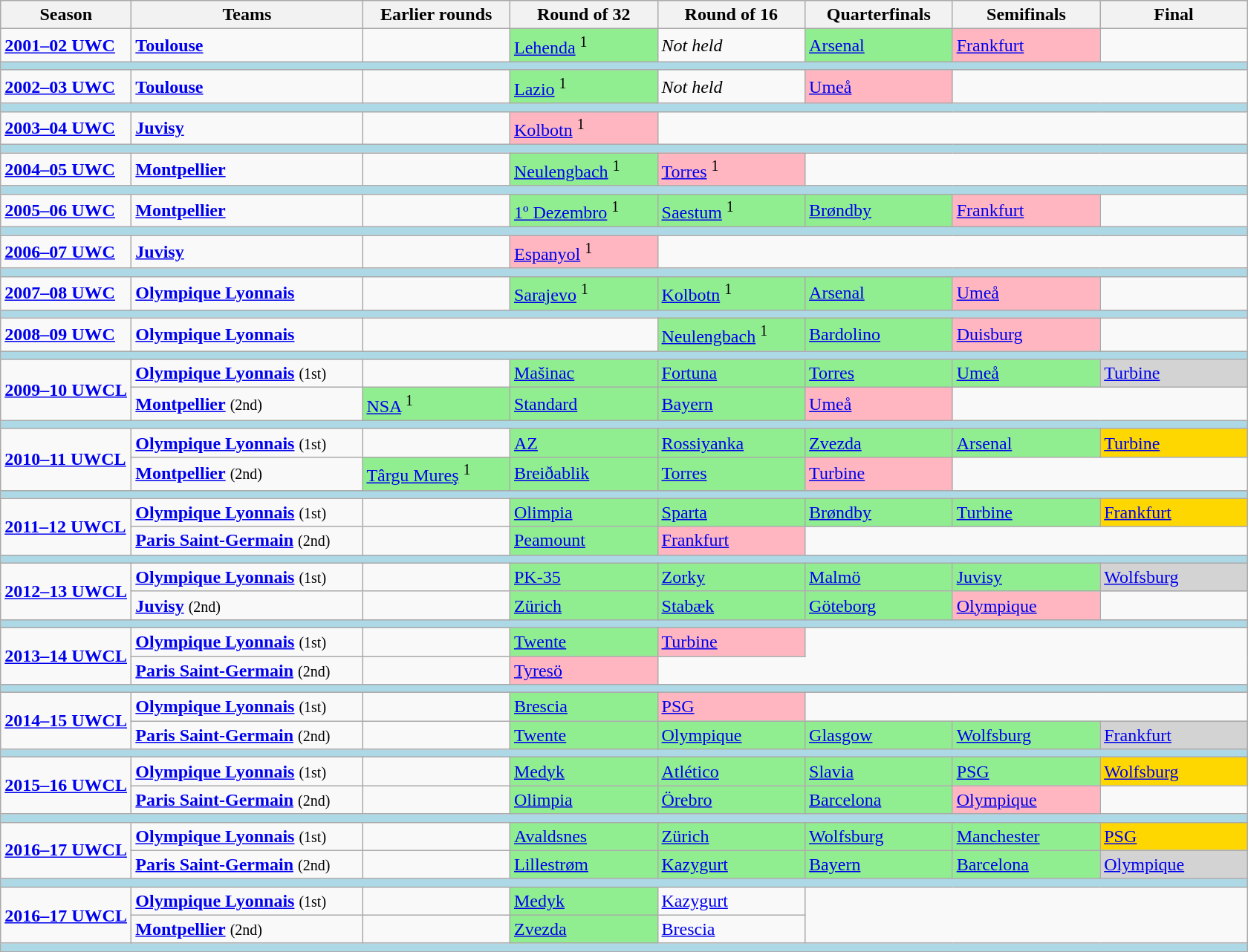<table class="wikitable">
<tr>
<th width=110px>Season</th>
<th width=200px>Teams</th>
<th width=125px>Earlier rounds</th>
<th width=125px>Round of 32</th>
<th width=125px>Round of 16</th>
<th width=125px>Quarterfinals</th>
<th width=125px>Semifinals</th>
<th width=125px>Final</th>
</tr>
<tr>
<td><strong><a href='#'>2001–02 UWC</a></strong></td>
<td> <strong><a href='#'>Toulouse</a></strong></td>
<td></td>
<td bgcolor=lightgreen> <a href='#'>Lehenda</a> <sup>1</sup></td>
<td><em>Not held</em></td>
<td bgcolor=lightgreen> <a href='#'>Arsenal</a></td>
<td bgcolor=lightpink> <a href='#'>Frankfurt</a></td>
</tr>
<tr bgcolor=lightblue>
<td colspan=8></td>
</tr>
<tr>
<td><strong><a href='#'>2002–03 UWC</a></strong></td>
<td> <strong><a href='#'>Toulouse</a></strong></td>
<td></td>
<td bgcolor=lightgreen> <a href='#'>Lazio</a> <sup>1</sup></td>
<td><em>Not held</em></td>
<td bgcolor=lightpink> <a href='#'>Umeå</a></td>
</tr>
<tr bgcolor=lightblue>
<td colspan=8></td>
</tr>
<tr>
<td><strong><a href='#'>2003–04 UWC</a></strong></td>
<td> <strong><a href='#'>Juvisy</a></strong></td>
<td></td>
<td bgcolor=lightpink> <a href='#'>Kolbotn</a> <sup>1</sup></td>
</tr>
<tr bgcolor=lightblue>
<td colspan=8></td>
</tr>
<tr>
<td><strong><a href='#'>2004–05 UWC</a></strong></td>
<td> <strong><a href='#'>Montpellier</a></strong></td>
<td></td>
<td bgcolor=lightgreen> <a href='#'>Neulengbach</a> <sup>1</sup></td>
<td bgcolor=lightpink> <a href='#'>Torres</a> <sup>1</sup></td>
</tr>
<tr bgcolor=lightblue>
<td colspan=8></td>
</tr>
<tr>
<td><strong><a href='#'>2005–06 UWC</a></strong></td>
<td> <strong><a href='#'>Montpellier</a></strong></td>
<td></td>
<td bgcolor=lightgreen> <a href='#'>1º Dezembro</a> <sup>1</sup></td>
<td bgcolor=lightgreen> <a href='#'>Saestum</a> <sup>1</sup></td>
<td bgcolor=lightgreen> <a href='#'>Brøndby</a></td>
<td bgcolor=lightpink> <a href='#'>Frankfurt</a></td>
</tr>
<tr bgcolor=lightblue>
<td colspan=8></td>
</tr>
<tr>
<td><strong><a href='#'>2006–07 UWC</a></strong></td>
<td> <strong><a href='#'>Juvisy</a></strong></td>
<td></td>
<td bgcolor=lightpink> <a href='#'>Espanyol</a> <sup>1</sup></td>
</tr>
<tr bgcolor=lightblue>
<td colspan=8></td>
</tr>
<tr>
<td><strong><a href='#'>2007–08 UWC</a></strong></td>
<td> <strong><a href='#'>Olympique Lyonnais</a></strong></td>
<td></td>
<td bgcolor=lightgreen> <a href='#'>Sarajevo</a> <sup>1</sup></td>
<td bgcolor=lightgreen> <a href='#'>Kolbotn</a> <sup>1</sup></td>
<td bgcolor=lightgreen> <a href='#'>Arsenal</a></td>
<td bgcolor=lightpink> <a href='#'>Umeå</a></td>
</tr>
<tr bgcolor=lightblue>
<td colspan=8></td>
</tr>
<tr>
<td><strong><a href='#'>2008–09 UWC</a></strong></td>
<td> <strong><a href='#'>Olympique Lyonnais</a></strong></td>
<td colspan=2></td>
<td bgcolor=lightgreen> <a href='#'>Neulengbach</a> <sup>1</sup></td>
<td bgcolor=lightgreen> <a href='#'>Bardolino</a></td>
<td bgcolor=lightpink> <a href='#'>Duisburg</a></td>
</tr>
<tr bgcolor=lightblue>
<td colspan=8></td>
</tr>
<tr>
<td rowspan=2><strong><a href='#'>2009–10 UWCL</a></strong></td>
<td> <strong><a href='#'>Olympique Lyonnais</a></strong> <small>(1st)</small></td>
<td></td>
<td bgcolor=lightgreen> <a href='#'>Mašinac</a></td>
<td bgcolor=lightgreen> <a href='#'>Fortuna</a></td>
<td bgcolor=lightgreen> <a href='#'>Torres</a></td>
<td bgcolor=lightgreen> <a href='#'>Umeå</a></td>
<td bgcolor=lightgrey> <a href='#'>Turbine</a></td>
</tr>
<tr>
<td> <strong><a href='#'>Montpellier</a></strong> <small>(2nd)</small></td>
<td bgcolor=lightgreen> <a href='#'>NSA</a> <sup>1</sup></td>
<td bgcolor=lightgreen> <a href='#'>Standard</a></td>
<td bgcolor=lightgreen> <a href='#'>Bayern</a></td>
<td bgcolor=lightpink> <a href='#'>Umeå</a></td>
</tr>
<tr bgcolor=lightblue>
<td colspan=8></td>
</tr>
<tr>
<td rowspan=2><strong><a href='#'>2010–11 UWCL</a></strong></td>
<td> <strong><a href='#'>Olympique Lyonnais</a></strong> <small>(1st)</small></td>
<td></td>
<td bgcolor=lightgreen> <a href='#'>AZ</a></td>
<td bgcolor=lightgreen> <a href='#'>Rossiyanka</a></td>
<td bgcolor=lightgreen> <a href='#'>Zvezda</a></td>
<td bgcolor=lightgreen> <a href='#'>Arsenal</a></td>
<td bgcolor=gold> <a href='#'>Turbine</a></td>
</tr>
<tr>
<td> <strong><a href='#'>Montpellier</a></strong> <small>(2nd)</small></td>
<td bgcolor=lightgreen> <a href='#'>Târgu Mureş</a> <sup>1</sup></td>
<td bgcolor=lightgreen> <a href='#'>Breiðablik</a></td>
<td bgcolor=lightgreen> <a href='#'>Torres</a></td>
<td bgcolor=lightpink> <a href='#'>Turbine</a></td>
</tr>
<tr bgcolor=lightblue>
<td colspan=8></td>
</tr>
<tr>
<td rowspan=2><strong><a href='#'>2011–12 UWCL</a></strong></td>
<td> <strong><a href='#'>Olympique Lyonnais</a></strong> <small>(1st)</small></td>
<td></td>
<td bgcolor=lightgreen> <a href='#'>Olimpia</a></td>
<td bgcolor=lightgreen> <a href='#'>Sparta</a></td>
<td bgcolor=lightgreen> <a href='#'>Brøndby</a></td>
<td bgcolor=lightgreen> <a href='#'>Turbine</a></td>
<td bgcolor=gold> <a href='#'>Frankfurt</a></td>
</tr>
<tr>
<td> <strong><a href='#'>Paris Saint-Germain</a></strong> <small>(2nd)</small></td>
<td></td>
<td bgcolor=lightgreen> <a href='#'>Peamount</a></td>
<td bgcolor=lightpink> <a href='#'>Frankfurt</a></td>
</tr>
<tr bgcolor=lightblue>
<td colspan=8></td>
</tr>
<tr>
<td rowspan=2><strong><a href='#'>2012–13 UWCL</a></strong></td>
<td> <strong><a href='#'>Olympique Lyonnais</a></strong> <small>(1st)</small></td>
<td></td>
<td bgcolor=lightgreen> <a href='#'>PK-35</a></td>
<td bgcolor=lightgreen> <a href='#'>Zorky</a></td>
<td bgcolor=lightgreen> <a href='#'>Malmö</a></td>
<td bgcolor=lightgreen> <a href='#'>Juvisy</a></td>
<td bgcolor=lightgrey> <a href='#'>Wolfsburg</a></td>
</tr>
<tr>
<td> <strong><a href='#'>Juvisy</a></strong> <small>(2nd)</small></td>
<td></td>
<td bgcolor=lightgreen> <a href='#'>Zürich</a></td>
<td bgcolor=lightgreen> <a href='#'>Stabæk</a></td>
<td bgcolor=lightgreen> <a href='#'>Göteborg</a></td>
<td bgcolor=lightpink> <a href='#'>Olympique</a></td>
</tr>
<tr bgcolor=lightblue>
<td colspan=8></td>
</tr>
<tr>
<td rowspan=2><strong><a href='#'>2013–14 UWCL</a></strong></td>
<td> <strong><a href='#'>Olympique Lyonnais</a></strong> <small>(1st)</small></td>
<td></td>
<td bgcolor=lightgreen> <a href='#'>Twente</a></td>
<td bgcolor=lightpink> <a href='#'>Turbine</a></td>
</tr>
<tr>
<td> <strong><a href='#'>Paris Saint-Germain</a></strong> <small>(2nd)</small></td>
<td></td>
<td bgcolor=lightpink> <a href='#'>Tyresö</a></td>
</tr>
<tr bgcolor=lightblue>
<td colspan=8></td>
</tr>
<tr>
<td rowspan=2><strong><a href='#'>2014–15 UWCL</a></strong></td>
<td> <strong><a href='#'>Olympique Lyonnais</a></strong> <small>(1st)</small></td>
<td></td>
<td bgcolor=lightgreen> <a href='#'>Brescia</a></td>
<td bgcolor=lightpink> <a href='#'>PSG</a></td>
</tr>
<tr>
<td> <strong><a href='#'>Paris Saint-Germain</a></strong> <small>(2nd)</small></td>
<td></td>
<td bgcolor=lightgreen> <a href='#'>Twente</a></td>
<td bgcolor=lightgreen> <a href='#'>Olympique</a></td>
<td bgcolor=lightgreen> <a href='#'>Glasgow</a></td>
<td bgcolor=lightgreen> <a href='#'>Wolfsburg</a></td>
<td bgcolor=lightgrey> <a href='#'>Frankfurt</a></td>
</tr>
<tr bgcolor=lightblue>
<td colspan=8></td>
</tr>
<tr>
<td rowspan=2><strong><a href='#'>2015–16 UWCL</a></strong></td>
<td> <strong><a href='#'>Olympique Lyonnais</a></strong> <small>(1st)</small></td>
<td></td>
<td bgcolor=lightgreen> <a href='#'>Medyk</a></td>
<td bgcolor=lightgreen> <a href='#'>Atlético</a></td>
<td bgcolor=lightgreen> <a href='#'>Slavia</a></td>
<td bgcolor=lightgreen> <a href='#'>PSG</a></td>
<td bgcolor=gold> <a href='#'>Wolfsburg</a></td>
</tr>
<tr>
<td> <strong><a href='#'>Paris Saint-Germain</a></strong> <small>(2nd)</small></td>
<td></td>
<td bgcolor=lightgreen> <a href='#'>Olimpia</a></td>
<td bgcolor=lightgreen> <a href='#'>Örebro</a></td>
<td bgcolor=lightgreen> <a href='#'>Barcelona</a></td>
<td bgcolor=lightpink> <a href='#'>Olympique</a></td>
</tr>
<tr bgcolor=lightblue>
<td colspan=8></td>
</tr>
<tr>
<td rowspan=2><strong><a href='#'>2016–17 UWCL</a></strong></td>
<td> <strong><a href='#'>Olympique Lyonnais</a></strong> <small>(1st)</small></td>
<td></td>
<td bgcolor=lightgreen> <a href='#'>Avaldsnes</a></td>
<td bgcolor=lightgreen> <a href='#'>Zürich</a></td>
<td bgcolor=lightgreen> <a href='#'>Wolfsburg</a></td>
<td bgcolor=lightgreen> <a href='#'>Manchester</a></td>
<td bgcolor=gold> <a href='#'>PSG</a></td>
</tr>
<tr>
<td> <strong><a href='#'>Paris Saint-Germain</a></strong> <small>(2nd)</small></td>
<td></td>
<td bgcolor=lightgreen> <a href='#'>Lillestrøm</a></td>
<td bgcolor=lightgreen> <a href='#'>Kazygurt</a></td>
<td bgcolor=lightgreen> <a href='#'>Bayern</a></td>
<td bgcolor=lightgreen> <a href='#'>Barcelona</a></td>
<td bgcolor=lightgrey> <a href='#'>Olympique</a></td>
</tr>
<tr bgcolor=lightblue>
<td colspan=8></td>
</tr>
<tr>
<td rowspan=2><strong><a href='#'>2016–17 UWCL</a></strong></td>
<td> <strong><a href='#'>Olympique Lyonnais</a></strong> <small>(1st)</small></td>
<td></td>
<td bgcolor=lightgreen> <a href='#'>Medyk</a></td>
<td> <a href='#'>Kazygurt</a></td>
</tr>
<tr>
<td> <strong><a href='#'>Montpellier</a></strong> <small>(2nd)</small></td>
<td></td>
<td bgcolor=lightgreen> <a href='#'>Zvezda</a></td>
<td> <a href='#'>Brescia</a></td>
</tr>
<tr bgcolor=lightblue>
<td colspan=8></td>
</tr>
<tr>
</tr>
</table>
